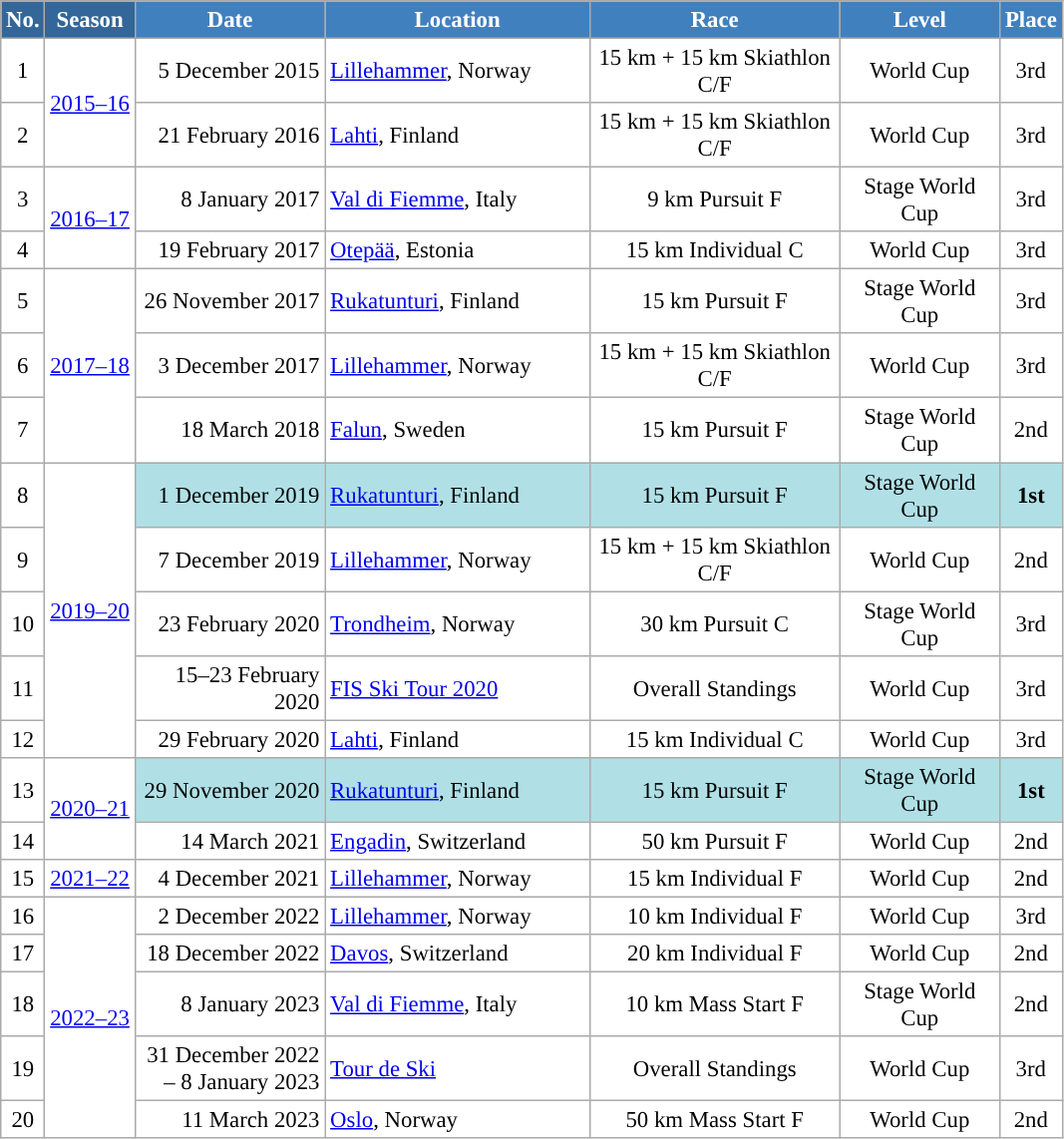<table class="wikitable sortable" style="font-size:95%; text-align:center; border:grey solid 1px; border-collapse:collapse; background:#ffffff;">
<tr style="background:#efefef;">
<th style="background-color:#369; color:white;">No.</th>
<th style="background-color:#369; color:white;">Season</th>
<th style="background-color:#4180be; color:white; width:120px;">Date</th>
<th style="background-color:#4180be; color:white; width:170px;">Location</th>
<th style="background-color:#4180be; color:white; width:160px;">Race</th>
<th style="background-color:#4180be; color:white; width:100px;">Level</th>
<th style="background-color:#4180be; color:white;">Place</th>
</tr>
<tr>
<td align=center>1</td>
<td rowspan=2 align=center><a href='#'>2015–16</a></td>
<td align=right>5 December 2015</td>
<td align=left> <a href='#'>Lillehammer</a>, Norway</td>
<td>15 km + 15 km Skiathlon C/F</td>
<td>World Cup</td>
<td>3rd</td>
</tr>
<tr>
<td align=center>2</td>
<td align=right>21 February 2016</td>
<td align=left> <a href='#'>Lahti</a>, Finland</td>
<td>15 km + 15 km Skiathlon C/F</td>
<td>World Cup</td>
<td>3rd</td>
</tr>
<tr>
<td align=center>3</td>
<td rowspan=2 align=center><a href='#'>2016–17</a></td>
<td align=right>8 January 2017</td>
<td align=left> <a href='#'>Val di Fiemme</a>, Italy</td>
<td>9 km Pursuit F</td>
<td>Stage World Cup</td>
<td>3rd</td>
</tr>
<tr>
<td align=center>4</td>
<td align=right>19 February 2017</td>
<td align=left> <a href='#'>Otepää</a>, Estonia</td>
<td>15 km Individual C</td>
<td>World Cup</td>
<td>3rd</td>
</tr>
<tr>
<td align=center>5</td>
<td rowspan=3 align=center><a href='#'>2017–18</a></td>
<td align=right>26 November 2017</td>
<td align=left> <a href='#'>Rukatunturi</a>, Finland</td>
<td>15 km Pursuit F</td>
<td>Stage World Cup</td>
<td>3rd</td>
</tr>
<tr>
<td align=center>6</td>
<td align=right>3 December 2017</td>
<td align=left> <a href='#'>Lillehammer</a>, Norway</td>
<td>15 km + 15 km Skiathlon C/F</td>
<td>World Cup</td>
<td>3rd</td>
</tr>
<tr>
<td align=center>7</td>
<td align=right>18 March 2018</td>
<td align=left> <a href='#'>Falun</a>, Sweden</td>
<td>15 km Pursuit F</td>
<td>Stage World Cup</td>
<td>2nd</td>
</tr>
<tr>
<td align=center>8</td>
<td rowspan=5 align=center><a href='#'>2019–20</a></td>
<td bgcolor="#BOEOE6" align=right>1 December 2019</td>
<td bgcolor="#BOEOE6" align=left> <a href='#'>Rukatunturi</a>, Finland</td>
<td bgcolor="#BOEOE6">15 km Pursuit F</td>
<td bgcolor="#BOEOE6">Stage World Cup</td>
<td bgcolor="#BOEOE6"><strong>1st</strong></td>
</tr>
<tr>
<td align=center>9</td>
<td align=right>7 December 2019</td>
<td align=left> <a href='#'>Lillehammer</a>, Norway</td>
<td>15 km + 15 km Skiathlon C/F</td>
<td>World Cup</td>
<td>2nd</td>
</tr>
<tr>
<td align=center>10</td>
<td align=right>23 February 2020</td>
<td align=left> <a href='#'>Trondheim</a>, Norway</td>
<td>30 km Pursuit C</td>
<td>Stage World Cup</td>
<td>3rd</td>
</tr>
<tr>
<td align=center>11</td>
<td align=right>15–23 February 2020</td>
<td align=left> <a href='#'>FIS Ski Tour 2020</a></td>
<td>Overall Standings</td>
<td>World Cup</td>
<td>3rd</td>
</tr>
<tr>
<td align=center>12</td>
<td align=right>29 February 2020</td>
<td align=left> <a href='#'>Lahti</a>, Finland</td>
<td>15 km Individual C</td>
<td>World Cup</td>
<td>3rd</td>
</tr>
<tr>
<td align=center>13</td>
<td rowspan=2 align=center><a href='#'>2020–21</a></td>
<td bgcolor="#BOEOE6" align=right>29 November 2020</td>
<td bgcolor="#BOEOE6" align=left> <a href='#'>Rukatunturi</a>, Finland</td>
<td bgcolor="#BOEOE6">15 km Pursuit F</td>
<td bgcolor="#BOEOE6">Stage World Cup</td>
<td bgcolor="#BOEOE6"><strong>1st</strong></td>
</tr>
<tr>
<td align=center>14</td>
<td align=right>14 March 2021</td>
<td align=left> <a href='#'>Engadin</a>, Switzerland</td>
<td>50 km Pursuit F</td>
<td>World Cup</td>
<td>2nd</td>
</tr>
<tr>
<td align=center>15</td>
<td align=center><a href='#'>2021–22</a></td>
<td align=right>4 December 2021</td>
<td align=left> <a href='#'>Lillehammer</a>, Norway</td>
<td>15 km Individual F</td>
<td>World Cup</td>
<td>2nd</td>
</tr>
<tr>
<td align=center>16</td>
<td rowspan=5 align=center><a href='#'>2022–23</a></td>
<td align=right>2 December 2022</td>
<td align=left> <a href='#'>Lillehammer</a>, Norway</td>
<td>10 km Individual F</td>
<td>World Cup</td>
<td>3rd</td>
</tr>
<tr>
<td align=center>17</td>
<td align=right>18 December 2022</td>
<td align=left> <a href='#'>Davos</a>, Switzerland</td>
<td>20 km Individual F</td>
<td>World Cup</td>
<td>2nd</td>
</tr>
<tr>
<td align=center>18</td>
<td align=right>8 January 2023</td>
<td align=left> <a href='#'>Val di Fiemme</a>, Italy</td>
<td>10 km Mass Start F</td>
<td>Stage World Cup</td>
<td>2nd</td>
</tr>
<tr>
<td align=center>19</td>
<td align=right>31 December 2022<br>– 8 January 2023</td>
<td align=left> <a href='#'>Tour de Ski</a></td>
<td>Overall Standings</td>
<td>World Cup</td>
<td>3rd</td>
</tr>
<tr>
<td align=center>20</td>
<td align=right>11 March 2023</td>
<td align=left> <a href='#'>Oslo</a>, Norway</td>
<td>50 km Mass Start F</td>
<td>World Cup</td>
<td>2nd</td>
</tr>
</table>
